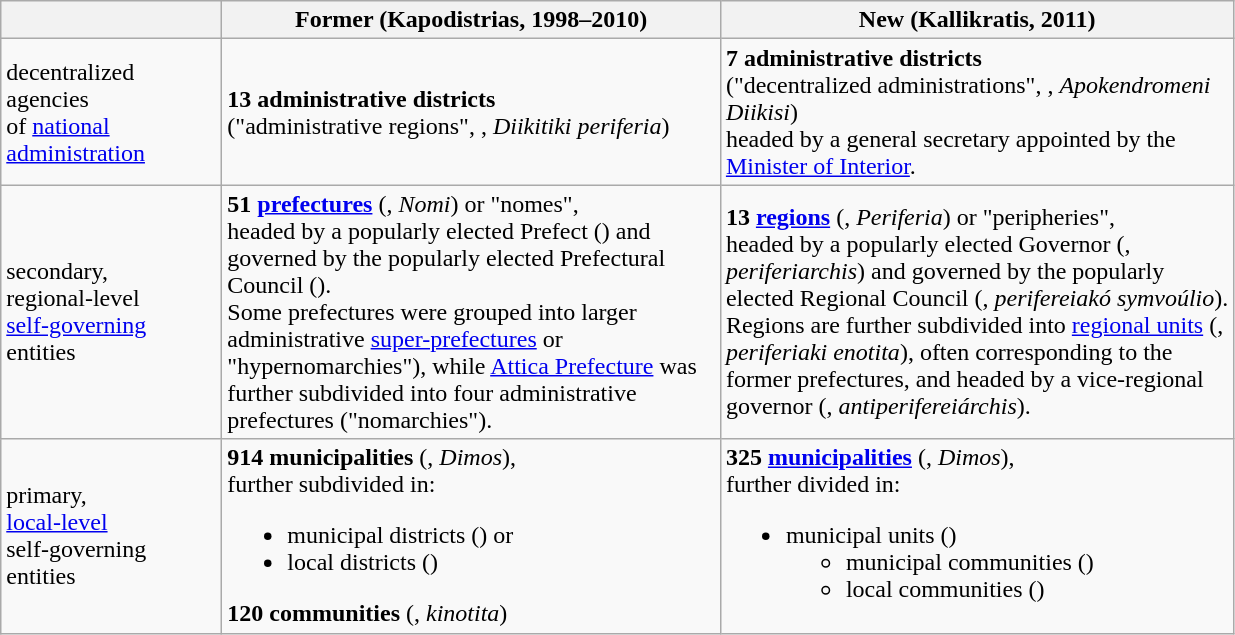<table class="wikitable">
<tr>
<th width=140></th>
<th width=325>Former (Kapodistrias, 1998–2010)</th>
<th width=335>New (Kallikratis, 2011)</th>
</tr>
<tr>
<td>decentralized agencies<br>of <a href='#'>national administration</a></td>
<td><strong>13 administrative districts</strong><br>("administrative regions", , <em>Diikitiki periferia</em>)</td>
<td><strong>7 administrative districts</strong><br>("decentralized administrations", , <em>Apokendromeni Diikisi</em>)<br>headed by a general secretary appointed by the <a href='#'>Minister of Interior</a>.</td>
</tr>
<tr>
<td>secondary,<br>regional-level<br><a href='#'>self-governing</a> entities</td>
<td><strong>51 <a href='#'>prefectures</a></strong> (, <em>Nomi</em>) or "nomes",<br>headed by a popularly elected Prefect () and governed by the popularly elected Prefectural Council ().<br>Some prefectures were grouped into larger administrative <a href='#'>super-prefectures</a> or "hypernomarchies"), while <a href='#'>Attica Prefecture</a> was further subdivided into four administrative prefectures ("nomarchies").</td>
<td><strong>13 <a href='#'>regions</a></strong> (, <em>Periferia</em>) or "peripheries",<br>headed by a popularly elected Governor (, <em>periferiarchis</em>) and governed by the popularly elected Regional Council (, <em>perifereiakó symvoúlio</em>).<br>Regions are further subdivided into <a href='#'>regional units</a> (, <em>periferiaki enotita</em>), often corresponding to the former prefectures, and headed by a vice-regional governor (, <em>antiperifereiárchis</em>).</td>
</tr>
<tr>
<td>primary,<br><a href='#'>local-level</a><br>self-governing entities</td>
<td><strong>914 municipalities</strong> (, <em>Dimos</em>),<br>further subdivided in:<br><ul><li>municipal districts () or</li><li>local districts ()</li></ul><strong>120 communities</strong> (, <em>kinotita</em>)</td>
<td><strong>325 <a href='#'>municipalities</a></strong> (, <em>Dimos</em>),<br>further divided in:<br><ul><li>municipal units ()<ul><li>municipal communities ()</li><li>local communities ()</li></ul></li></ul></td>
</tr>
</table>
